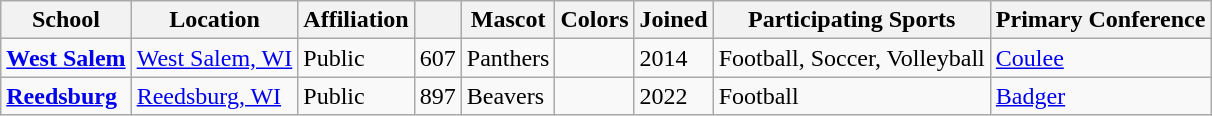<table class="wikitable sortable">
<tr>
<th>School</th>
<th>Location</th>
<th>Affiliation</th>
<th></th>
<th>Mascot</th>
<th>Colors</th>
<th>Joined</th>
<th>Participating Sports</th>
<th>Primary Conference</th>
</tr>
<tr>
<td><a href='#'><strong>West Salem</strong></a></td>
<td><a href='#'>West Salem, WI</a></td>
<td>Public</td>
<td>607</td>
<td>Panthers</td>
<td> </td>
<td>2014</td>
<td>Football, Soccer, Volleyball</td>
<td><a href='#'>Coulee</a></td>
</tr>
<tr>
<td><a href='#'><strong>Reedsburg</strong></a></td>
<td><a href='#'>Reedsburg, WI</a></td>
<td>Public</td>
<td>897</td>
<td>Beavers</td>
<td> </td>
<td>2022</td>
<td>Football</td>
<td><a href='#'>Badger</a></td>
</tr>
</table>
